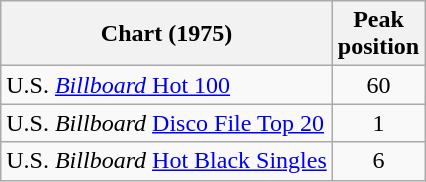<table class="wikitable">
<tr>
<th>Chart (1975)</th>
<th>Peak<br>position</th>
</tr>
<tr>
<td>U.S. <a href='#'><em>Billboard</em> Hot 100</a></td>
<td align="center">60</td>
</tr>
<tr>
<td>U.S. <em>Billboard</em> <a href='#'>Disco File Top 20</a></td>
<td align="center">1</td>
</tr>
<tr>
<td>U.S. <em>Billboard</em> <a href='#'>Hot Black Singles</a></td>
<td align="center">6</td>
</tr>
</table>
